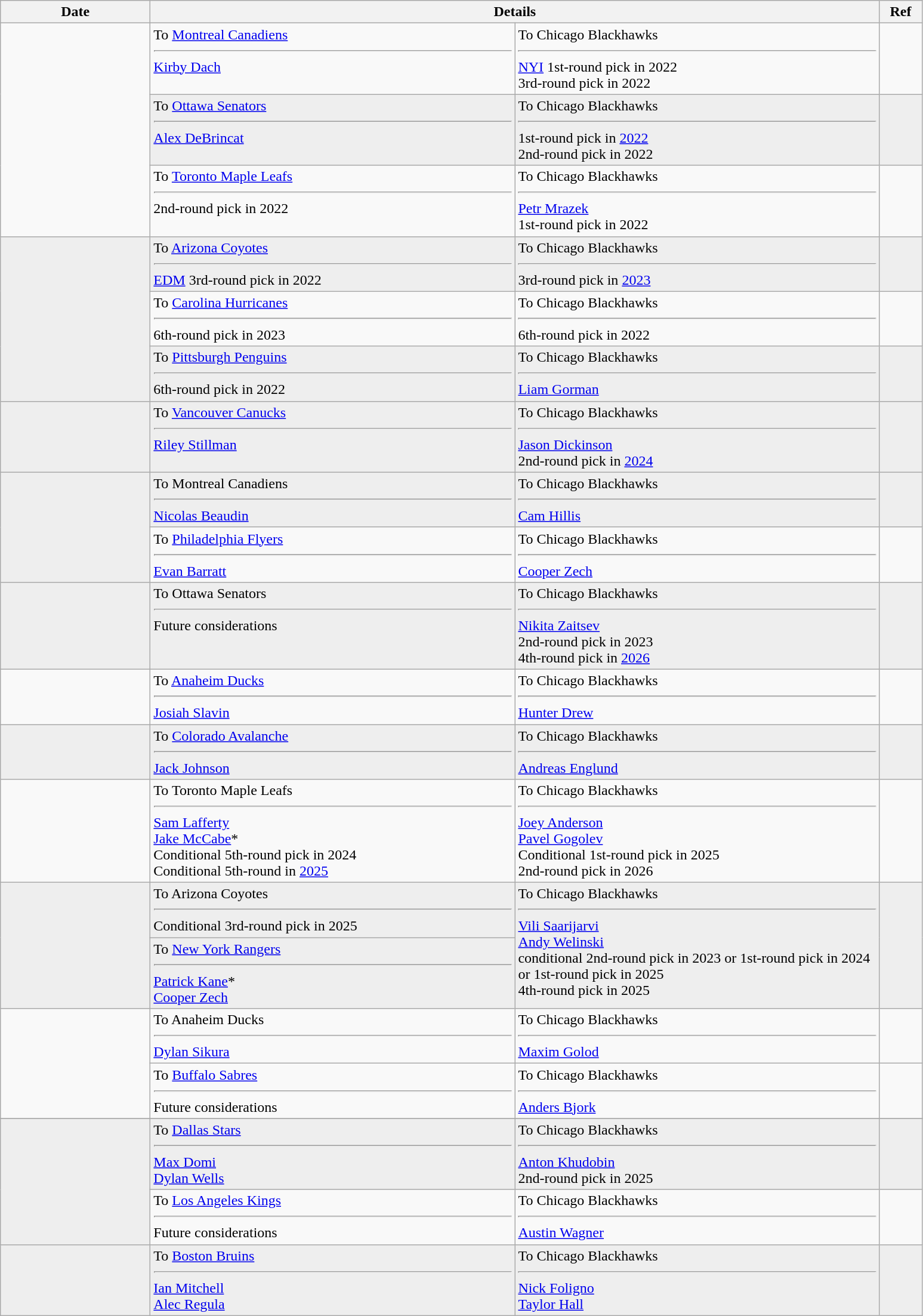<table class="wikitable">
<tr>
<th style="width: 10em;">Date</th>
<th colspan=2>Details</th>
<th style="width: 2.5em;">Ref</th>
</tr>
<tr>
<td rowspan=3></td>
<td style="width: 25em; vertical-align:top">To <a href='#'>Montreal Canadiens</a><hr><a href='#'>Kirby Dach</a></td>
<td style="width: 25em; vertical-align:top">To Chicago Blackhawks<hr><a href='#'>NYI</a> 1st-round pick in 2022<br>3rd-round pick in 2022</td>
<td></td>
</tr>
<tr bgcolor="eeeeee">
<td style="width: 25em; vertical-align:top">To <a href='#'>Ottawa Senators</a><hr><a href='#'>Alex DeBrincat</a></td>
<td style="width: 25em; vertical-align:top">To Chicago Blackhawks<hr>1st-round pick in <a href='#'>2022</a><br>2nd-round pick in 2022</td>
<td></td>
</tr>
<tr>
<td style="width: 25em; vertical-align:top">To <a href='#'>Toronto Maple Leafs</a><hr>2nd-round pick in 2022</td>
<td style="width: 25em; vertical-align:top">To Chicago Blackhawks<hr><a href='#'>Petr Mrazek</a><br>1st-round pick in 2022</td>
<td></td>
</tr>
<tr bgcolor="eeeeee">
<td rowspan=3></td>
<td style="width: 25em; vertical-align:top">To <a href='#'>Arizona Coyotes</a><hr><a href='#'>EDM</a> 3rd-round pick in 2022</td>
<td style="width: 25em; vertical-align:top">To Chicago Blackhawks<hr>3rd-round pick in <a href='#'>2023</a></td>
<td></td>
</tr>
<tr>
<td style="width: 25em; vertical-align:top">To <a href='#'>Carolina Hurricanes</a><hr>6th-round pick in 2023</td>
<td style="width: 25em; vertical-align:top">To Chicago Blackhawks<hr>6th-round pick in 2022</td>
<td></td>
</tr>
<tr bgcolor="eeeeee">
<td style="width: 25em; vertical-align:top">To <a href='#'>Pittsburgh Penguins</a><hr>6th-round pick in 2022</td>
<td style="width: 25em; vertical-align:top">To Chicago Blackhawks<hr><a href='#'>Liam Gorman</a></td>
<td></td>
</tr>
<tr bgcolor="eeeeee">
<td></td>
<td style="width: 25em; vertical-align:top">To <a href='#'>Vancouver Canucks</a><hr><a href='#'>Riley Stillman</a></td>
<td style="width: 25em; vertical-align:top">To Chicago Blackhawks<hr><a href='#'>Jason Dickinson</a><br>2nd-round pick in <a href='#'>2024</a></td>
<td></td>
</tr>
<tr bgcolor="eeeeee">
<td rowspan=2></td>
<td style="vertical-align:top">To Montreal Canadiens<hr><a href='#'>Nicolas Beaudin</a></td>
<td style="vertical-align:top">To Chicago Blackhawks<hr><a href='#'>Cam Hillis</a></td>
<td></td>
</tr>
<tr>
<td style="vertical-align:top">To <a href='#'>Philadelphia Flyers</a><hr><a href='#'>Evan Barratt</a></td>
<td style="vertical-align:top">To Chicago Blackhawks<hr><a href='#'>Cooper Zech</a></td>
<td></td>
</tr>
<tr bgcolor="eeeeee">
<td></td>
<td style="vertical-align:top">To Ottawa Senators<hr><span>Future considerations</span></td>
<td style="vertical-align:top">To Chicago Blackhawks<hr><a href='#'>Nikita Zaitsev</a><br>2nd-round pick in 2023<br>4th-round pick in <a href='#'>2026</a></td>
<td></td>
</tr>
<tr>
<td></td>
<td style="vertical-align:top">To <a href='#'>Anaheim Ducks</a><hr><a href='#'>Josiah Slavin</a></td>
<td style="vertical-align:top">To Chicago Blackhawks<hr><a href='#'>Hunter Drew</a></td>
<td></td>
</tr>
<tr bgcolor="eeeeee">
<td></td>
<td style="vertical-align:top">To <a href='#'>Colorado Avalanche</a><hr><a href='#'>Jack Johnson</a></td>
<td style="vertical-align:top">To Chicago Blackhawks<hr><a href='#'>Andreas Englund</a></td>
<td></td>
</tr>
<tr>
<td></td>
<td style="vertical-align:top">To Toronto Maple Leafs<hr><a href='#'>Sam Lafferty</a><br><a href='#'>Jake McCabe</a>*<br>Conditional 5th-round pick in 2024<br>Conditional 5th-round in <a href='#'>2025</a></td>
<td style="vertical-align:top">To Chicago Blackhawks<hr><a href='#'>Joey Anderson</a><br><a href='#'>Pavel Gogolev</a><br>Conditional 1st-round pick in 2025<br>2nd-round pick in 2026</td>
<td></td>
</tr>
<tr bgcolor="eeeeee">
<td rowspan=2></td>
<td style="vertical-align:top">To Arizona Coyotes<hr>Conditional 3rd-round pick in 2025</td>
<td style="vertical-align:top" rowspan="2">To Chicago Blackhawks<hr><a href='#'>Vili Saarijarvi</a><br><a href='#'>Andy Welinski</a><br>conditional 2nd-round pick in 2023 or 1st-round pick in 2024 or 1st-round pick in 2025<br>4th-round pick in 2025</td>
<td rowspan=2></td>
</tr>
<tr bgcolor="eeeeee">
<td>To <a href='#'>New York Rangers</a><hr><a href='#'>Patrick Kane</a>*<br><a href='#'>Cooper Zech</a></td>
</tr>
<tr>
<td rowspan=2></td>
<td style="vertical-align:top">To Anaheim Ducks<hr><a href='#'>Dylan Sikura</a></td>
<td style="vertical-align:top">To Chicago Blackhawks<hr><a href='#'>Maxim Golod</a></td>
<td></td>
</tr>
<tr>
<td style="vertical-align:top">To <a href='#'>Buffalo Sabres</a><hr>Future considerations</td>
<td style="vertical-align:top">To Chicago Blackhawks<hr><a href='#'>Anders Bjork</a></td>
<td></td>
</tr>
<tr>
</tr>
<tr bgcolor="eeeeee">
<td rowspan=2></td>
<td style="vertical-align:top">To <a href='#'>Dallas Stars</a><hr><a href='#'>Max Domi</a><br><a href='#'>Dylan Wells</a></td>
<td style="vertical-align:top">To Chicago Blackhawks<hr><a href='#'>Anton Khudobin</a><br>2nd-round pick in 2025</td>
<td></td>
</tr>
<tr>
<td style="vertical-align:top">To <a href='#'>Los Angeles Kings</a><hr>Future considerations</td>
<td style="vertical-align:top">To Chicago Blackhawks<hr><a href='#'>Austin Wagner</a></td>
<td></td>
</tr>
<tr bgcolor="eeeeee">
<td></td>
<td style="vertical-align:top">To <a href='#'>Boston Bruins</a><hr><a href='#'>Ian Mitchell</a><br><a href='#'>Alec Regula</a></td>
<td style="vertical-align:top">To Chicago Blackhawks<hr><a href='#'>Nick Foligno</a><br><a href='#'>Taylor Hall</a></td>
<td></td>
</tr>
</table>
